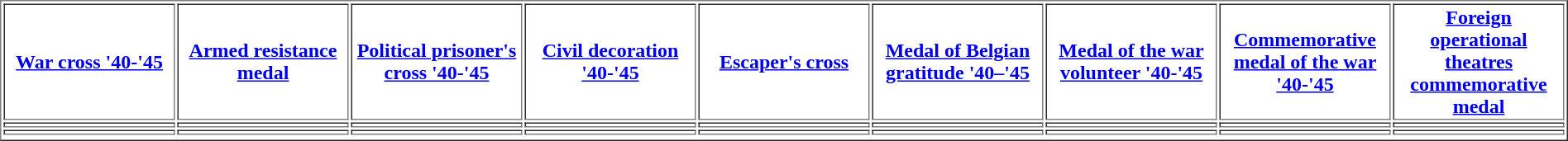<table align="center" border="1"  cellpadding="1" width="100%">
<tr>
<th width="10%"><a href='#'>War cross '40-'45</a></th>
<th width="10%"><a href='#'>Armed resistance medal</a></th>
<th width="10%"><a href='#'>Political prisoner's cross '40-'45</a></th>
<th width="10%"><a href='#'>Civil decoration '40-'45</a></th>
<th width="10%"><a href='#'>Escaper's cross</a></th>
<th width="10%"><a href='#'>Medal of Belgian gratitude '40–'45</a></th>
<th width="10%"><a href='#'>Medal of the war volunteer '40-'45</a></th>
<th width="10%"><a href='#'>Commemorative medal of the war '40-'45</a></th>
<th width="10%"><a href='#'>Foreign operational theatres commemorative medal</a></th>
</tr>
<tr>
<td></td>
<td></td>
<td></td>
<td></td>
<td></td>
<td></td>
<td></td>
<td></td>
<td></td>
</tr>
<tr>
<td></td>
<td></td>
<td></td>
<td></td>
<td></td>
<td></td>
<td></td>
<td></td>
<td></td>
</tr>
<tr>
</tr>
</table>
